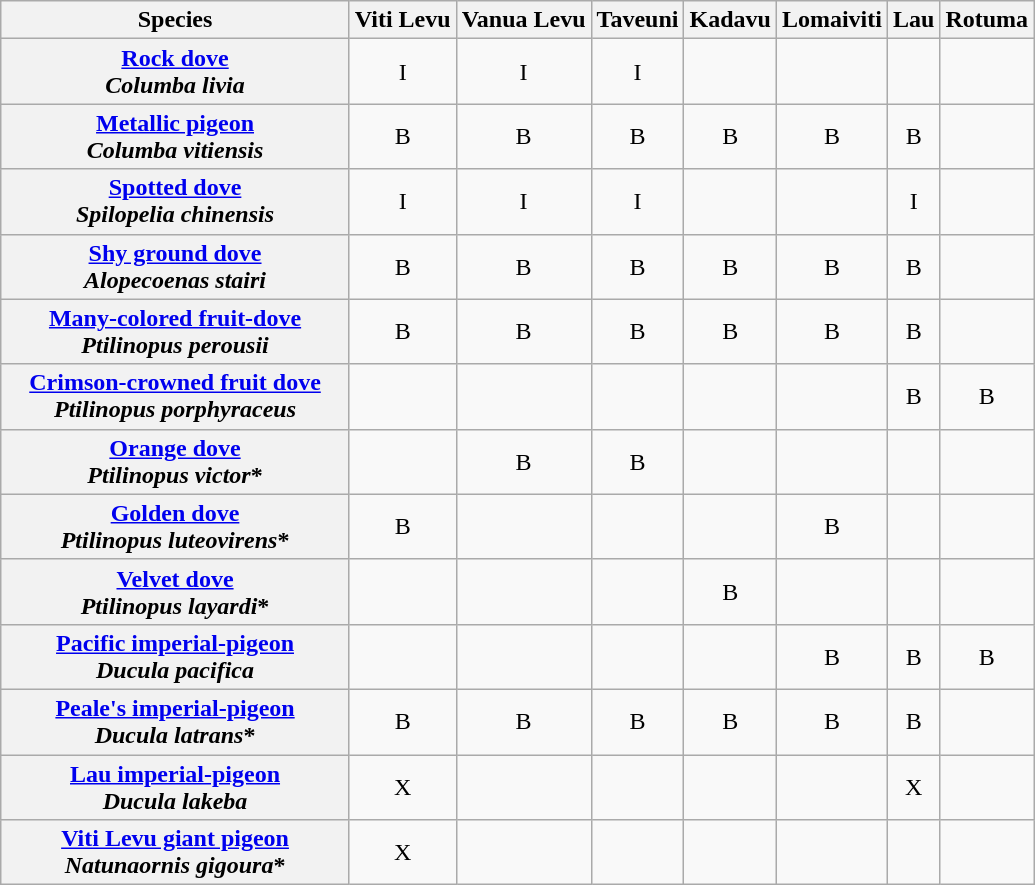<table class="wikitable" style="text-align:center">
<tr>
<th width="225">Species</th>
<th>Viti Levu</th>
<th>Vanua Levu</th>
<th>Taveuni</th>
<th>Kadavu</th>
<th>Lomaiviti</th>
<th>Lau</th>
<th>Rotuma</th>
</tr>
<tr>
<th><a href='#'>Rock dove</a><br><em>Columba livia</em></th>
<td>I</td>
<td>I</td>
<td>I</td>
<td></td>
<td></td>
<td></td>
<td></td>
</tr>
<tr>
<th><a href='#'>Metallic pigeon</a><br><em>Columba vitiensis</em></th>
<td>B</td>
<td>B</td>
<td>B</td>
<td>B</td>
<td>B</td>
<td>B</td>
<td></td>
</tr>
<tr>
<th><a href='#'>Spotted dove</a><br><em>Spilopelia chinensis</em></th>
<td>I</td>
<td>I</td>
<td>I</td>
<td></td>
<td></td>
<td>I</td>
<td></td>
</tr>
<tr>
<th><a href='#'>Shy ground dove</a><br><em>Alopecoenas stairi</em></th>
<td>B</td>
<td>B</td>
<td>B</td>
<td>B</td>
<td>B</td>
<td>B</td>
<td></td>
</tr>
<tr>
<th><a href='#'>Many-colored fruit-dove</a><br><em>Ptilinopus perousii</em></th>
<td>B</td>
<td>B</td>
<td>B</td>
<td>B</td>
<td>B</td>
<td>B</td>
<td></td>
</tr>
<tr>
<th><a href='#'>Crimson-crowned fruit dove</a><br><em>Ptilinopus porphyraceus</em></th>
<td></td>
<td></td>
<td></td>
<td></td>
<td></td>
<td>B</td>
<td>B</td>
</tr>
<tr>
<th><a href='#'>Orange dove</a><br><em>Ptilinopus victor</em>*</th>
<td></td>
<td>B</td>
<td>B</td>
<td></td>
<td></td>
<td></td>
<td></td>
</tr>
<tr>
<th><a href='#'>Golden dove</a><br><em>Ptilinopus luteovirens</em>*</th>
<td>B</td>
<td></td>
<td></td>
<td></td>
<td>B</td>
<td></td>
<td></td>
</tr>
<tr>
<th><a href='#'>Velvet dove</a><br><em>Ptilinopus layardi</em>*</th>
<td></td>
<td></td>
<td></td>
<td>B</td>
<td></td>
<td></td>
<td></td>
</tr>
<tr>
<th><a href='#'>Pacific imperial-pigeon</a><br><em>Ducula pacifica</em></th>
<td></td>
<td></td>
<td></td>
<td></td>
<td>B</td>
<td>B</td>
<td>B</td>
</tr>
<tr>
<th><a href='#'>Peale's imperial-pigeon</a><br><em>Ducula latrans</em>*</th>
<td>B</td>
<td>B</td>
<td>B</td>
<td>B</td>
<td>B</td>
<td>B</td>
<td></td>
</tr>
<tr>
<th><a href='#'>Lau imperial-pigeon</a><br><em>Ducula lakeba</em></th>
<td>X</td>
<td></td>
<td></td>
<td></td>
<td></td>
<td>X</td>
<td></td>
</tr>
<tr>
<th><a href='#'>Viti Levu giant pigeon</a><br><em>Natunaornis gigoura</em>*</th>
<td>X</td>
<td></td>
<td></td>
<td></td>
<td></td>
<td></td>
<td></td>
</tr>
</table>
